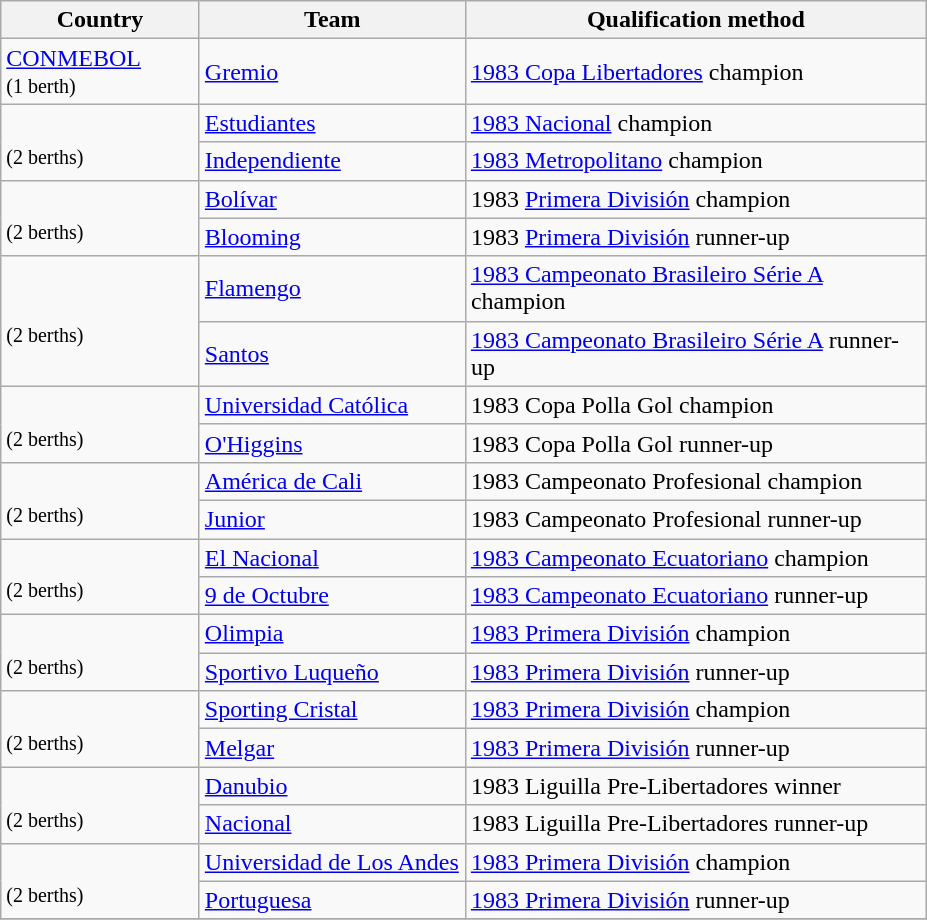<table class="wikitable">
<tr>
<th width=125>Country</th>
<th width=170>Team</th>
<th width=300>Qualification method</th>
</tr>
<tr>
<td><a href='#'>CONMEBOL</a><br><small>(1 berth)</small></td>
<td><a href='#'>Gremio</a></td>
<td><a href='#'>1983 Copa Libertadores</a> champion</td>
</tr>
<tr>
<td rowspan="2"><br><small>(2 berths)</small></td>
<td><a href='#'>Estudiantes</a></td>
<td><a href='#'>1983 Nacional</a> champion</td>
</tr>
<tr>
<td><a href='#'>Independiente</a></td>
<td><a href='#'>1983 Metropolitano</a> champion</td>
</tr>
<tr>
<td rowspan="2"><br><small>(2 berths)</small></td>
<td><a href='#'>Bolívar</a></td>
<td>1983 <a href='#'>Primera División</a> champion</td>
</tr>
<tr>
<td><a href='#'>Blooming</a></td>
<td>1983 <a href='#'>Primera División</a> runner-up</td>
</tr>
<tr>
<td rowspan="2"><br><small>(2 berths)</small></td>
<td><a href='#'>Flamengo</a></td>
<td><a href='#'>1983 Campeonato Brasileiro Série A</a> champion</td>
</tr>
<tr>
<td><a href='#'>Santos</a></td>
<td><a href='#'>1983 Campeonato Brasileiro Série A</a> runner-up</td>
</tr>
<tr>
<td rowspan="2"><br><small>(2 berths)</small></td>
<td><a href='#'>Universidad Católica</a></td>
<td>1983 Copa Polla Gol champion</td>
</tr>
<tr>
<td><a href='#'>O'Higgins</a></td>
<td>1983 Copa Polla Gol runner-up</td>
</tr>
<tr>
<td rowspan="2"><br><small>(2 berths)</small></td>
<td><a href='#'>América de Cali</a></td>
<td>1983 Campeonato Profesional champion</td>
</tr>
<tr>
<td><a href='#'>Junior</a></td>
<td>1983 Campeonato Profesional runner-up</td>
</tr>
<tr>
<td rowspan="2"><br><small>(2 berths)</small></td>
<td><a href='#'>El Nacional</a></td>
<td><a href='#'>1983 Campeonato Ecuatoriano</a> champion</td>
</tr>
<tr>
<td><a href='#'>9 de Octubre</a></td>
<td><a href='#'>1983 Campeonato Ecuatoriano</a> runner-up</td>
</tr>
<tr>
<td rowspan="2"><br><small>(2 berths)</small></td>
<td><a href='#'>Olimpia</a></td>
<td><a href='#'>1983 Primera División</a> champion</td>
</tr>
<tr>
<td><a href='#'>Sportivo Luqueño</a></td>
<td><a href='#'>1983 Primera División</a> runner-up</td>
</tr>
<tr>
<td rowspan="2"><br><small>(2 berths)</small></td>
<td><a href='#'>Sporting Cristal</a></td>
<td><a href='#'>1983 Primera División</a> champion</td>
</tr>
<tr>
<td><a href='#'>Melgar</a></td>
<td><a href='#'>1983 Primera División</a> runner-up</td>
</tr>
<tr>
<td rowspan="2"><br><small>(2 berths)</small></td>
<td><a href='#'>Danubio</a></td>
<td>1983 Liguilla Pre-Libertadores winner</td>
</tr>
<tr>
<td><a href='#'>Nacional</a></td>
<td>1983 Liguilla Pre-Libertadores runner-up</td>
</tr>
<tr>
<td rowspan="2"><br><small>(2 berths)</small></td>
<td><a href='#'>Universidad de Los Andes</a></td>
<td><a href='#'>1983 Primera División</a> champion</td>
</tr>
<tr>
<td><a href='#'>Portuguesa</a></td>
<td><a href='#'>1983 Primera División</a> runner-up</td>
</tr>
<tr>
</tr>
</table>
